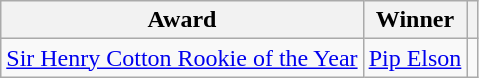<table class="wikitable">
<tr>
<th>Award</th>
<th>Winner</th>
<th></th>
</tr>
<tr>
<td><a href='#'>Sir Henry Cotton Rookie of the Year</a></td>
<td> <a href='#'>Pip Elson</a></td>
<td></td>
</tr>
</table>
